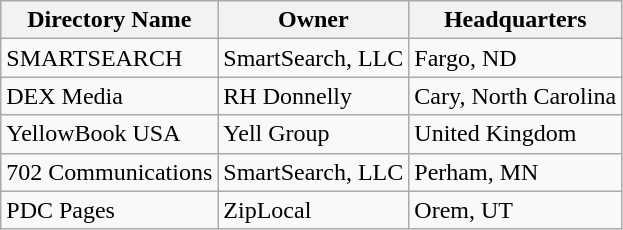<table class="wikitable">
<tr>
<th>Directory Name</th>
<th>Owner</th>
<th>Headquarters</th>
</tr>
<tr>
<td>SMARTSEARCH</td>
<td>SmartSearch, LLC</td>
<td>Fargo, ND</td>
</tr>
<tr>
<td>DEX Media</td>
<td>RH Donnelly</td>
<td>Cary, North Carolina</td>
</tr>
<tr>
<td>YellowBook USA</td>
<td>Yell Group</td>
<td>United Kingdom</td>
</tr>
<tr>
<td>702 Communications</td>
<td>SmartSearch, LLC</td>
<td>Perham, MN</td>
</tr>
<tr>
<td>PDC Pages</td>
<td>ZipLocal</td>
<td>Orem, UT</td>
</tr>
</table>
